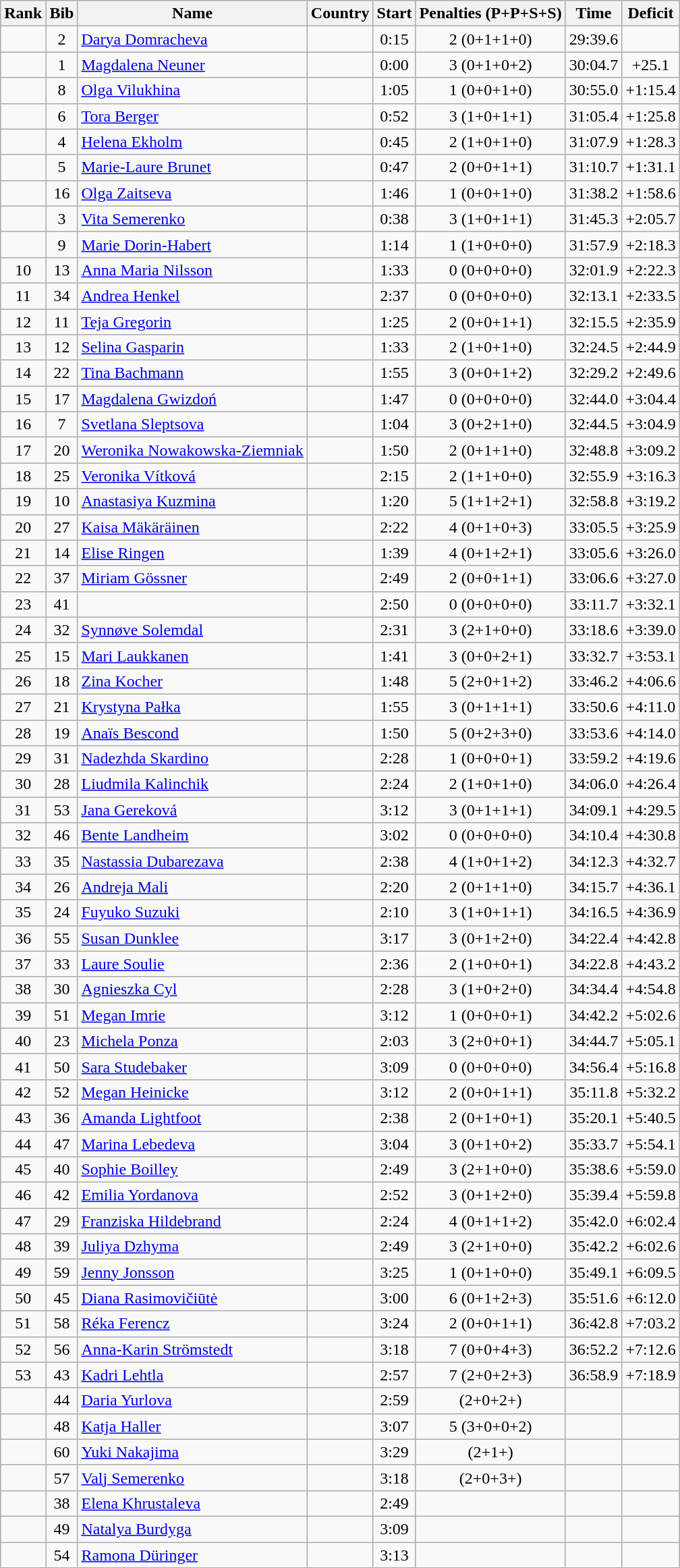<table class="wikitable sortable" style="text-align:center">
<tr>
<th>Rank</th>
<th>Bib</th>
<th>Name</th>
<th>Country</th>
<th>Start</th>
<th>Penalties (P+P+S+S)</th>
<th>Time</th>
<th>Deficit</th>
</tr>
<tr>
<td></td>
<td>2</td>
<td align=left><a href='#'>Darya Domracheva</a></td>
<td align=left></td>
<td>0:15</td>
<td>2 (0+1+1+0)</td>
<td>29:39.6</td>
<td></td>
</tr>
<tr>
<td></td>
<td>1</td>
<td align=left><a href='#'>Magdalena Neuner</a></td>
<td align=left></td>
<td>0:00</td>
<td>3 (0+1+0+2)</td>
<td>30:04.7</td>
<td>+25.1</td>
</tr>
<tr>
<td></td>
<td>8</td>
<td align=left><a href='#'>Olga Vilukhina</a></td>
<td align=left></td>
<td>1:05</td>
<td>1 (0+0+1+0)</td>
<td>30:55.0</td>
<td>+1:15.4</td>
</tr>
<tr>
<td></td>
<td>6</td>
<td align=left><a href='#'>Tora Berger</a></td>
<td align=left></td>
<td>0:52</td>
<td>3 (1+0+1+1)</td>
<td>31:05.4</td>
<td>+1:25.8</td>
</tr>
<tr>
<td></td>
<td>4</td>
<td align=left><a href='#'>Helena Ekholm</a></td>
<td align=left></td>
<td>0:45</td>
<td>2 (1+0+1+0)</td>
<td>31:07.9</td>
<td>+1:28.3</td>
</tr>
<tr>
<td></td>
<td>5</td>
<td align=left><a href='#'>Marie-Laure Brunet</a></td>
<td align=left></td>
<td>0:47</td>
<td>2 (0+0+1+1)</td>
<td>31:10.7</td>
<td>+1:31.1</td>
</tr>
<tr>
<td></td>
<td>16</td>
<td align=left><a href='#'>Olga Zaitseva</a></td>
<td align=left></td>
<td>1:46</td>
<td>1 (0+0+1+0)</td>
<td>31:38.2</td>
<td>+1:58.6</td>
</tr>
<tr>
<td></td>
<td>3</td>
<td align=left><a href='#'>Vita Semerenko</a></td>
<td align=left></td>
<td>0:38</td>
<td>3 (1+0+1+1)</td>
<td>31:45.3</td>
<td>+2:05.7</td>
</tr>
<tr>
<td></td>
<td>9</td>
<td align=left><a href='#'>Marie Dorin-Habert</a></td>
<td align=left></td>
<td>1:14</td>
<td>1 (1+0+0+0)</td>
<td>31:57.9</td>
<td>+2:18.3</td>
</tr>
<tr>
<td>10</td>
<td>13</td>
<td align=left><a href='#'>Anna Maria Nilsson</a></td>
<td align=left></td>
<td>1:33</td>
<td>0 (0+0+0+0)</td>
<td>32:01.9</td>
<td>+2:22.3</td>
</tr>
<tr>
<td>11</td>
<td>34</td>
<td align=left><a href='#'>Andrea Henkel</a></td>
<td align=left></td>
<td>2:37</td>
<td>0 (0+0+0+0)</td>
<td>32:13.1</td>
<td>+2:33.5</td>
</tr>
<tr>
<td>12</td>
<td>11</td>
<td align=left><a href='#'>Teja Gregorin</a></td>
<td align=left></td>
<td>1:25</td>
<td>2 (0+0+1+1)</td>
<td>32:15.5</td>
<td>+2:35.9</td>
</tr>
<tr>
<td>13</td>
<td>12</td>
<td align=left><a href='#'>Selina Gasparin</a></td>
<td align=left></td>
<td>1:33</td>
<td>2 (1+0+1+0)</td>
<td>32:24.5</td>
<td>+2:44.9</td>
</tr>
<tr>
<td>14</td>
<td>22</td>
<td align=left><a href='#'>Tina Bachmann</a></td>
<td align=left></td>
<td>1:55</td>
<td>3 (0+0+1+2)</td>
<td>32:29.2</td>
<td>+2:49.6</td>
</tr>
<tr>
<td>15</td>
<td>17</td>
<td align=left><a href='#'>Magdalena Gwizdoń</a></td>
<td align=left></td>
<td>1:47</td>
<td>0 (0+0+0+0)</td>
<td>32:44.0</td>
<td>+3:04.4</td>
</tr>
<tr>
<td>16</td>
<td>7</td>
<td align=left><a href='#'>Svetlana Sleptsova</a></td>
<td align=left></td>
<td>1:04</td>
<td>3 (0+2+1+0)</td>
<td>32:44.5</td>
<td>+3:04.9</td>
</tr>
<tr>
<td>17</td>
<td>20</td>
<td align=left><a href='#'>Weronika Nowakowska-Ziemniak</a></td>
<td align=left></td>
<td>1:50</td>
<td>2 (0+1+1+0)</td>
<td>32:48.8</td>
<td>+3:09.2</td>
</tr>
<tr>
<td>18</td>
<td>25</td>
<td align=left><a href='#'>Veronika Vítková</a></td>
<td align=left></td>
<td>2:15</td>
<td>2 (1+1+0+0)</td>
<td>32:55.9</td>
<td>+3:16.3</td>
</tr>
<tr>
<td>19</td>
<td>10</td>
<td align=left><a href='#'>Anastasiya Kuzmina</a></td>
<td align=left></td>
<td>1:20</td>
<td>5 (1+1+2+1)</td>
<td>32:58.8</td>
<td>+3:19.2</td>
</tr>
<tr>
<td>20</td>
<td>27</td>
<td align=left><a href='#'>Kaisa Mäkäräinen</a></td>
<td align=left></td>
<td>2:22</td>
<td>4 (0+1+0+3)</td>
<td>33:05.5</td>
<td>+3:25.9</td>
</tr>
<tr>
<td>21</td>
<td>14</td>
<td align=left><a href='#'>Elise Ringen</a></td>
<td align=left></td>
<td>1:39</td>
<td>4 (0+1+2+1)</td>
<td>33:05.6</td>
<td>+3:26.0</td>
</tr>
<tr>
<td>22</td>
<td>37</td>
<td align=left><a href='#'>Miriam Gössner</a></td>
<td align=left></td>
<td>2:49</td>
<td>2 (0+0+1+1)</td>
<td>33:06.6</td>
<td>+3:27.0</td>
</tr>
<tr>
<td>23</td>
<td>41</td>
<td align=left></td>
<td align=left></td>
<td>2:50</td>
<td>0 (0+0+0+0)</td>
<td>33:11.7</td>
<td>+3:32.1</td>
</tr>
<tr>
<td>24</td>
<td>32</td>
<td align=left><a href='#'>Synnøve Solemdal</a></td>
<td align=left></td>
<td>2:31</td>
<td>3 (2+1+0+0)</td>
<td>33:18.6</td>
<td>+3:39.0</td>
</tr>
<tr>
<td>25</td>
<td>15</td>
<td align=left><a href='#'>Mari Laukkanen</a></td>
<td align=left></td>
<td>1:41</td>
<td>3 (0+0+2+1)</td>
<td>33:32.7</td>
<td>+3:53.1</td>
</tr>
<tr>
<td>26</td>
<td>18</td>
<td align=left><a href='#'>Zina Kocher</a></td>
<td align=left></td>
<td>1:48</td>
<td>5 (2+0+1+2)</td>
<td>33:46.2</td>
<td>+4:06.6</td>
</tr>
<tr>
<td>27</td>
<td>21</td>
<td align=left><a href='#'>Krystyna Pałka</a></td>
<td align=left></td>
<td>1:55</td>
<td>3 (0+1+1+1)</td>
<td>33:50.6</td>
<td>+4:11.0</td>
</tr>
<tr>
<td>28</td>
<td>19</td>
<td align=left><a href='#'>Anaïs Bescond</a></td>
<td align=left></td>
<td>1:50</td>
<td>5 (0+2+3+0)</td>
<td>33:53.6</td>
<td>+4:14.0</td>
</tr>
<tr>
<td>29</td>
<td>31</td>
<td align=left><a href='#'>Nadezhda Skardino</a></td>
<td align=left></td>
<td>2:28</td>
<td>1 (0+0+0+1)</td>
<td>33:59.2</td>
<td>+4:19.6</td>
</tr>
<tr>
<td>30</td>
<td>28</td>
<td align=left><a href='#'>Liudmila Kalinchik</a></td>
<td align=left></td>
<td>2:24</td>
<td>2 (1+0+1+0)</td>
<td>34:06.0</td>
<td>+4:26.4</td>
</tr>
<tr>
<td>31</td>
<td>53</td>
<td align=left><a href='#'>Jana Gereková</a></td>
<td align=left></td>
<td>3:12</td>
<td>3 (0+1+1+1)</td>
<td>34:09.1</td>
<td>+4:29.5</td>
</tr>
<tr>
<td>32</td>
<td>46</td>
<td align=left><a href='#'>Bente Landheim</a></td>
<td align=left></td>
<td>3:02</td>
<td>0 (0+0+0+0)</td>
<td>34:10.4</td>
<td>+4:30.8</td>
</tr>
<tr>
<td>33</td>
<td>35</td>
<td align=left><a href='#'>Nastassia Dubarezava</a></td>
<td align=left></td>
<td>2:38</td>
<td>4 (1+0+1+2)</td>
<td>34:12.3</td>
<td>+4:32.7</td>
</tr>
<tr>
<td>34</td>
<td>26</td>
<td align=left><a href='#'>Andreja Mali</a></td>
<td align=left></td>
<td>2:20</td>
<td>2 (0+1+1+0)</td>
<td>34:15.7</td>
<td>+4:36.1</td>
</tr>
<tr>
<td>35</td>
<td>24</td>
<td align=left><a href='#'>Fuyuko Suzuki</a></td>
<td align=left></td>
<td>2:10</td>
<td>3 (1+0+1+1)</td>
<td>34:16.5</td>
<td>+4:36.9</td>
</tr>
<tr>
<td>36</td>
<td>55</td>
<td align=left><a href='#'>Susan Dunklee</a></td>
<td align=left></td>
<td>3:17</td>
<td>3 (0+1+2+0)</td>
<td>34:22.4</td>
<td>+4:42.8</td>
</tr>
<tr>
<td>37</td>
<td>33</td>
<td align=left><a href='#'>Laure Soulie</a></td>
<td align=left></td>
<td>2:36</td>
<td>2 (1+0+0+1)</td>
<td>34:22.8</td>
<td>+4:43.2</td>
</tr>
<tr>
<td>38</td>
<td>30</td>
<td align=left><a href='#'>Agnieszka Cyl</a></td>
<td align=left></td>
<td>2:28</td>
<td>3 (1+0+2+0)</td>
<td>34:34.4</td>
<td>+4:54.8</td>
</tr>
<tr>
<td>39</td>
<td>51</td>
<td align=left><a href='#'>Megan Imrie</a></td>
<td align=left></td>
<td>3:12</td>
<td>1 (0+0+0+1)</td>
<td>34:42.2</td>
<td>+5:02.6</td>
</tr>
<tr>
<td>40</td>
<td>23</td>
<td align=left><a href='#'>Michela Ponza</a></td>
<td align=left></td>
<td>2:03</td>
<td>3 (2+0+0+1)</td>
<td>34:44.7</td>
<td>+5:05.1</td>
</tr>
<tr>
<td>41</td>
<td>50</td>
<td align=left><a href='#'>Sara Studebaker</a></td>
<td align=left></td>
<td>3:09</td>
<td>0 (0+0+0+0)</td>
<td>34:56.4</td>
<td>+5:16.8</td>
</tr>
<tr>
<td>42</td>
<td>52</td>
<td align=left><a href='#'>Megan Heinicke</a></td>
<td align=left></td>
<td>3:12</td>
<td>2 (0+0+1+1)</td>
<td>35:11.8</td>
<td>+5:32.2</td>
</tr>
<tr>
<td>43</td>
<td>36</td>
<td align=left><a href='#'>Amanda Lightfoot</a></td>
<td align=left></td>
<td>2:38</td>
<td>2 (0+1+0+1)</td>
<td>35:20.1</td>
<td>+5:40.5</td>
</tr>
<tr>
<td>44</td>
<td>47</td>
<td align=left><a href='#'>Marina Lebedeva</a></td>
<td align=left></td>
<td>3:04</td>
<td>3 (0+1+0+2)</td>
<td>35:33.7</td>
<td>+5:54.1</td>
</tr>
<tr>
<td>45</td>
<td>40</td>
<td align=left><a href='#'>Sophie Boilley</a></td>
<td align=left></td>
<td>2:49</td>
<td>3 (2+1+0+0)</td>
<td>35:38.6</td>
<td>+5:59.0</td>
</tr>
<tr>
<td>46</td>
<td>42</td>
<td align=left><a href='#'>Emilia Yordanova</a></td>
<td align=left></td>
<td>2:52</td>
<td>3 (0+1+2+0)</td>
<td>35:39.4</td>
<td>+5:59.8</td>
</tr>
<tr>
<td>47</td>
<td>29</td>
<td align=left><a href='#'>Franziska Hildebrand</a></td>
<td align=left></td>
<td>2:24</td>
<td>4 (0+1+1+2)</td>
<td>35:42.0</td>
<td>+6:02.4</td>
</tr>
<tr>
<td>48</td>
<td>39</td>
<td align=left><a href='#'>Juliya Dzhyma</a></td>
<td align=left></td>
<td>2:49</td>
<td>3 (2+1+0+0)</td>
<td>35:42.2</td>
<td>+6:02.6</td>
</tr>
<tr>
<td>49</td>
<td>59</td>
<td align=left><a href='#'>Jenny Jonsson</a></td>
<td align=left></td>
<td>3:25</td>
<td>1 (0+1+0+0)</td>
<td>35:49.1</td>
<td>+6:09.5</td>
</tr>
<tr>
<td>50</td>
<td>45</td>
<td align=left><a href='#'>Diana Rasimovičiūtė</a></td>
<td align=left></td>
<td>3:00</td>
<td>6 (0+1+2+3)</td>
<td>35:51.6</td>
<td>+6:12.0</td>
</tr>
<tr>
<td>51</td>
<td>58</td>
<td align=left><a href='#'>Réka Ferencz</a></td>
<td align=left></td>
<td>3:24</td>
<td>2 (0+0+1+1)</td>
<td>36:42.8</td>
<td>+7:03.2</td>
</tr>
<tr>
<td>52</td>
<td>56</td>
<td align=left><a href='#'>Anna-Karin Strömstedt</a></td>
<td align=left></td>
<td>3:18</td>
<td>7 (0+0+4+3)</td>
<td>36:52.2</td>
<td>+7:12.6</td>
</tr>
<tr>
<td>53</td>
<td>43</td>
<td align=left><a href='#'>Kadri Lehtla</a></td>
<td align=left></td>
<td>2:57</td>
<td>7 (2+0+2+3)</td>
<td>36:58.9</td>
<td>+7:18.9</td>
</tr>
<tr>
<td></td>
<td>44</td>
<td align=left><a href='#'>Daria Yurlova</a></td>
<td align=left></td>
<td>2:59</td>
<td>(2+0+2+)</td>
<td></td>
<td></td>
</tr>
<tr>
<td></td>
<td>48</td>
<td align=left><a href='#'>Katja Haller</a></td>
<td align=left></td>
<td>3:07</td>
<td>5 (3+0+0+2)</td>
<td></td>
<td></td>
</tr>
<tr>
<td></td>
<td>60</td>
<td align=left><a href='#'>Yuki Nakajima</a></td>
<td align=left></td>
<td>3:29</td>
<td>(2+1+)</td>
<td></td>
<td></td>
</tr>
<tr>
<td></td>
<td>57</td>
<td align=left><a href='#'>Valj Semerenko</a></td>
<td align=left></td>
<td>3:18</td>
<td>(2+0+3+)</td>
<td></td>
<td></td>
</tr>
<tr>
<td></td>
<td>38</td>
<td align=left><a href='#'>Elena Khrustaleva</a></td>
<td align=left></td>
<td>2:49</td>
<td></td>
<td></td>
<td></td>
</tr>
<tr>
<td></td>
<td>49</td>
<td align=left><a href='#'>Natalya Burdyga</a></td>
<td align=left></td>
<td>3:09</td>
<td></td>
<td></td>
<td></td>
</tr>
<tr>
<td></td>
<td>54</td>
<td align=left><a href='#'>Ramona Düringer</a></td>
<td align=left></td>
<td>3:13</td>
<td></td>
<td></td>
<td></td>
</tr>
</table>
